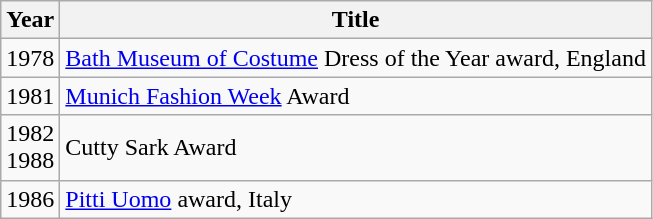<table class="wikitable">
<tr>
<th>Year</th>
<th>Title</th>
</tr>
<tr>
<td>1978</td>
<td><a href='#'>Bath Museum of Costume</a> Dress of the Year award, England</td>
</tr>
<tr>
<td>1981</td>
<td><a href='#'>Munich Fashion Week</a> Award</td>
</tr>
<tr>
<td>1982<br>1988</td>
<td>Cutty Sark Award</td>
</tr>
<tr>
<td>1986</td>
<td><a href='#'>Pitti Uomo</a> award, Italy</td>
</tr>
</table>
